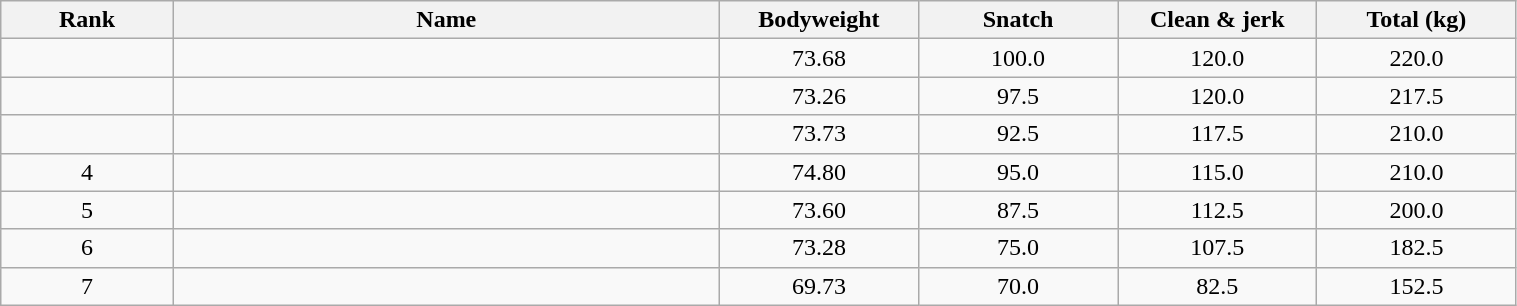<table class="wikitable" style="text-align:center; font-size:100%;" width="80%">
<tr>
<th style="width:6em;">Rank</th>
<th style="width:20em;">Name</th>
<th style="width:7em;">Bodyweight</th>
<th style="width:7em;">Snatch</th>
<th style="width:7em;">Clean & jerk</th>
<th style="width:7em;">Total (kg)</th>
</tr>
<tr>
<td></td>
<td align=left></td>
<td>73.68</td>
<td>100.0</td>
<td>120.0</td>
<td>220.0</td>
</tr>
<tr>
<td></td>
<td align=left></td>
<td>73.26</td>
<td>97.5</td>
<td>120.0</td>
<td>217.5</td>
</tr>
<tr>
<td></td>
<td align=left></td>
<td>73.73</td>
<td>92.5</td>
<td>117.5</td>
<td>210.0</td>
</tr>
<tr>
<td>4</td>
<td align=left></td>
<td>74.80</td>
<td>95.0</td>
<td>115.0</td>
<td>210.0</td>
</tr>
<tr>
<td>5</td>
<td align=left></td>
<td>73.60</td>
<td>87.5</td>
<td>112.5</td>
<td>200.0</td>
</tr>
<tr>
<td>6</td>
<td align=left></td>
<td>73.28</td>
<td>75.0</td>
<td>107.5</td>
<td>182.5</td>
</tr>
<tr>
<td>7</td>
<td align=left></td>
<td>69.73</td>
<td>70.0</td>
<td>82.5</td>
<td>152.5</td>
</tr>
</table>
